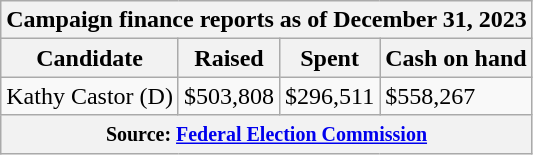<table class="wikitable sortable">
<tr>
<th colspan=4>Campaign finance reports as of December 31, 2023</th>
</tr>
<tr style="text-align:center;">
<th>Candidate</th>
<th>Raised</th>
<th>Spent</th>
<th>Cash on hand</th>
</tr>
<tr>
<td>Kathy Castor (D)</td>
<td>$503,808</td>
<td>$296,511</td>
<td>$558,267</td>
</tr>
<tr>
<th colspan="4"><small>Source: <a href='#'>Federal Election Commission</a></small></th>
</tr>
</table>
